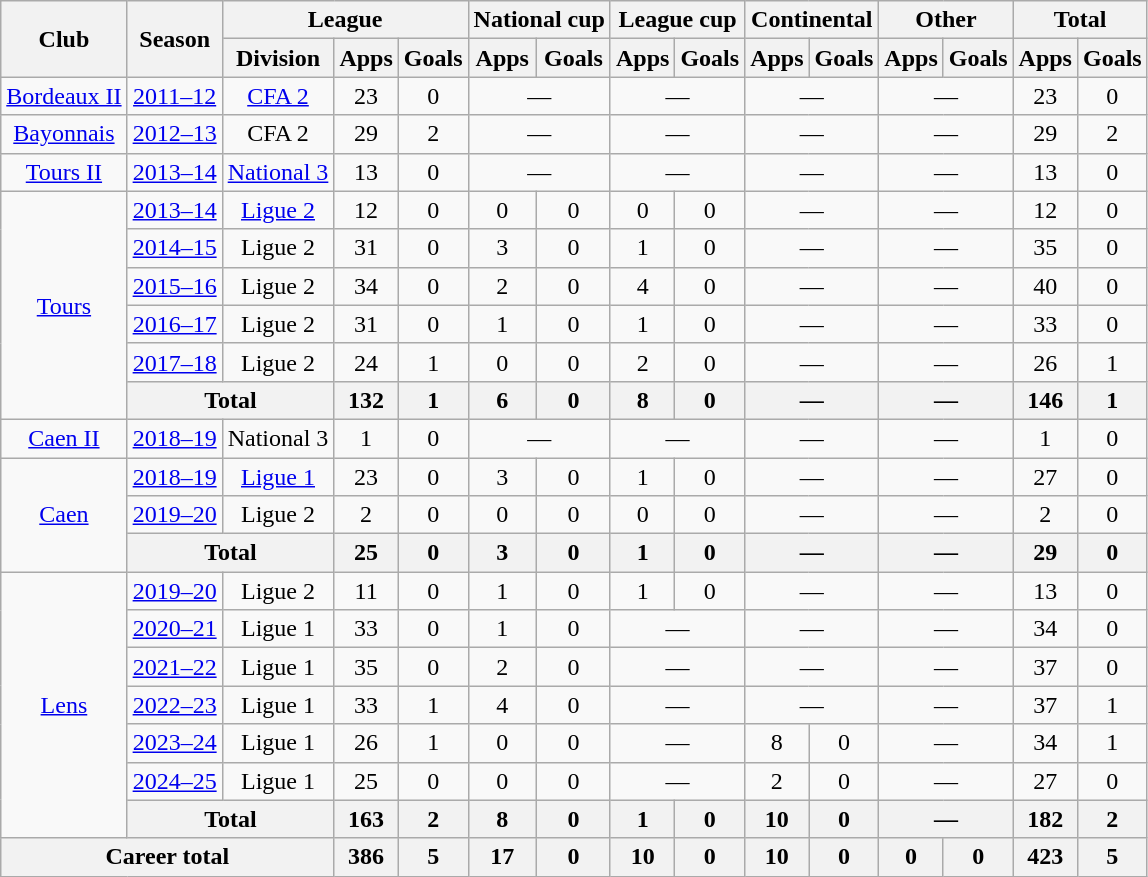<table class="wikitable" style="text-align:center">
<tr>
<th rowspan="2">Club</th>
<th rowspan="2">Season</th>
<th colspan="3">League</th>
<th colspan="2">National cup</th>
<th colspan="2">League cup</th>
<th colspan="2">Continental</th>
<th colspan="2">Other</th>
<th colspan="2">Total</th>
</tr>
<tr>
<th>Division</th>
<th>Apps</th>
<th>Goals</th>
<th>Apps</th>
<th>Goals</th>
<th>Apps</th>
<th>Goals</th>
<th>Apps</th>
<th>Goals</th>
<th>Apps</th>
<th>Goals</th>
<th>Apps</th>
<th>Goals</th>
</tr>
<tr>
<td><a href='#'>Bordeaux II</a></td>
<td><a href='#'>2011–12</a></td>
<td><a href='#'>CFA 2</a></td>
<td>23</td>
<td>0</td>
<td colspan="2">—</td>
<td colspan="2">—</td>
<td colspan="2">—</td>
<td colspan="2">—</td>
<td>23</td>
<td>0</td>
</tr>
<tr>
<td><a href='#'>Bayonnais</a></td>
<td><a href='#'>2012–13</a></td>
<td>CFA 2</td>
<td>29</td>
<td>2</td>
<td colspan="2">—</td>
<td colspan="2">—</td>
<td colspan="2">—</td>
<td colspan="2">—</td>
<td>29</td>
<td>2</td>
</tr>
<tr>
<td><a href='#'>Tours II</a></td>
<td><a href='#'>2013–14</a></td>
<td><a href='#'>National 3</a></td>
<td>13</td>
<td>0</td>
<td colspan="2">—</td>
<td colspan="2">—</td>
<td colspan="2">—</td>
<td colspan="2">—</td>
<td>13</td>
<td>0</td>
</tr>
<tr>
<td rowspan="6"><a href='#'>Tours</a></td>
<td><a href='#'>2013–14</a></td>
<td><a href='#'>Ligue 2</a></td>
<td>12</td>
<td>0</td>
<td>0</td>
<td>0</td>
<td>0</td>
<td>0</td>
<td colspan="2">—</td>
<td colspan="2">—</td>
<td>12</td>
<td>0</td>
</tr>
<tr>
<td><a href='#'>2014–15</a></td>
<td>Ligue 2</td>
<td>31</td>
<td>0</td>
<td>3</td>
<td>0</td>
<td>1</td>
<td>0</td>
<td colspan="2">—</td>
<td colspan="2">—</td>
<td>35</td>
<td>0</td>
</tr>
<tr>
<td><a href='#'>2015–16</a></td>
<td>Ligue 2</td>
<td>34</td>
<td>0</td>
<td>2</td>
<td>0</td>
<td>4</td>
<td>0</td>
<td colspan="2">—</td>
<td colspan="2">—</td>
<td>40</td>
<td>0</td>
</tr>
<tr>
<td><a href='#'>2016–17</a></td>
<td>Ligue 2</td>
<td>31</td>
<td>0</td>
<td>1</td>
<td>0</td>
<td>1</td>
<td>0</td>
<td colspan="2">—</td>
<td colspan="2">—</td>
<td>33</td>
<td>0</td>
</tr>
<tr>
<td><a href='#'>2017–18</a></td>
<td>Ligue 2</td>
<td>24</td>
<td>1</td>
<td>0</td>
<td>0</td>
<td>2</td>
<td>0</td>
<td colspan="2">—</td>
<td colspan="2">—</td>
<td>26</td>
<td>1</td>
</tr>
<tr>
<th colspan="2">Total</th>
<th>132</th>
<th>1</th>
<th>6</th>
<th>0</th>
<th>8</th>
<th>0</th>
<th colspan="2">—</th>
<th colspan="2">—</th>
<th>146</th>
<th>1</th>
</tr>
<tr>
<td><a href='#'>Caen II</a></td>
<td><a href='#'>2018–19</a></td>
<td>National 3</td>
<td>1</td>
<td>0</td>
<td colspan="2">—</td>
<td colspan="2">—</td>
<td colspan="2">—</td>
<td colspan="2">—</td>
<td>1</td>
<td>0</td>
</tr>
<tr>
<td rowspan="3"><a href='#'>Caen</a></td>
<td><a href='#'>2018–19</a></td>
<td><a href='#'>Ligue 1</a></td>
<td>23</td>
<td>0</td>
<td>3</td>
<td>0</td>
<td>1</td>
<td>0</td>
<td colspan="2">—</td>
<td colspan="2">—</td>
<td>27</td>
<td>0</td>
</tr>
<tr>
<td><a href='#'>2019–20</a></td>
<td>Ligue 2</td>
<td>2</td>
<td>0</td>
<td>0</td>
<td>0</td>
<td>0</td>
<td>0</td>
<td colspan="2">—</td>
<td colspan="2">—</td>
<td>2</td>
<td>0</td>
</tr>
<tr>
<th colspan="2">Total</th>
<th>25</th>
<th>0</th>
<th>3</th>
<th>0</th>
<th>1</th>
<th>0</th>
<th colspan="2">—</th>
<th colspan="2">—</th>
<th>29</th>
<th>0</th>
</tr>
<tr>
<td rowspan="7"><a href='#'>Lens</a></td>
<td><a href='#'>2019–20</a></td>
<td>Ligue 2</td>
<td>11</td>
<td>0</td>
<td>1</td>
<td>0</td>
<td>1</td>
<td>0</td>
<td colspan="2">—</td>
<td colspan="2">—</td>
<td>13</td>
<td>0</td>
</tr>
<tr>
<td><a href='#'>2020–21</a></td>
<td>Ligue 1</td>
<td>33</td>
<td>0</td>
<td>1</td>
<td>0</td>
<td colspan="2">—</td>
<td colspan="2">—</td>
<td colspan="2">—</td>
<td>34</td>
<td>0</td>
</tr>
<tr>
<td><a href='#'>2021–22</a></td>
<td>Ligue 1</td>
<td>35</td>
<td>0</td>
<td>2</td>
<td>0</td>
<td colspan="2">—</td>
<td colspan="2">—</td>
<td colspan="2">—</td>
<td>37</td>
<td>0</td>
</tr>
<tr>
<td><a href='#'>2022–23</a></td>
<td>Ligue 1</td>
<td>33</td>
<td>1</td>
<td>4</td>
<td>0</td>
<td colspan="2">—</td>
<td colspan="2">—</td>
<td colspan="2">—</td>
<td>37</td>
<td>1</td>
</tr>
<tr>
<td><a href='#'>2023–24</a></td>
<td>Ligue 1</td>
<td>26</td>
<td>1</td>
<td>0</td>
<td>0</td>
<td colspan="2">—</td>
<td>8</td>
<td>0</td>
<td colspan="2">—</td>
<td>34</td>
<td>1</td>
</tr>
<tr>
<td><a href='#'>2024–25</a></td>
<td>Ligue 1</td>
<td>25</td>
<td>0</td>
<td>0</td>
<td>0</td>
<td colspan="2">—</td>
<td>2</td>
<td>0</td>
<td colspan="2">—</td>
<td>27</td>
<td>0</td>
</tr>
<tr>
<th colspan="2">Total</th>
<th>163</th>
<th>2</th>
<th>8</th>
<th>0</th>
<th>1</th>
<th>0</th>
<th>10</th>
<th>0</th>
<th colspan="2">—</th>
<th>182</th>
<th>2</th>
</tr>
<tr>
<th colspan="3">Career total</th>
<th>386</th>
<th>5</th>
<th>17</th>
<th>0</th>
<th>10</th>
<th>0</th>
<th>10</th>
<th>0</th>
<th>0</th>
<th>0</th>
<th>423</th>
<th>5</th>
</tr>
</table>
